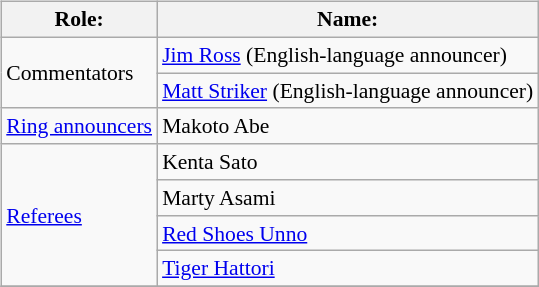<table class=wikitable style="font-size:90%; margin: 0.5em 0 0.5em 1em; float: right; clear: right;">
<tr>
<th>Role:</th>
<th>Name:</th>
</tr>
<tr>
<td rowspan=2>Commentators</td>
<td><a href='#'>Jim Ross</a> (English-language announcer)</td>
</tr>
<tr>
<td><a href='#'>Matt Striker</a> (English-language announcer)</td>
</tr>
<tr>
<td rowspan=1><a href='#'>Ring announcers</a></td>
<td>Makoto Abe</td>
</tr>
<tr>
<td rowspan=4><a href='#'>Referees</a></td>
<td>Kenta Sato</td>
</tr>
<tr>
<td>Marty Asami</td>
</tr>
<tr>
<td><a href='#'>Red Shoes Unno</a></td>
</tr>
<tr>
<td><a href='#'>Tiger Hattori</a></td>
</tr>
<tr>
</tr>
</table>
